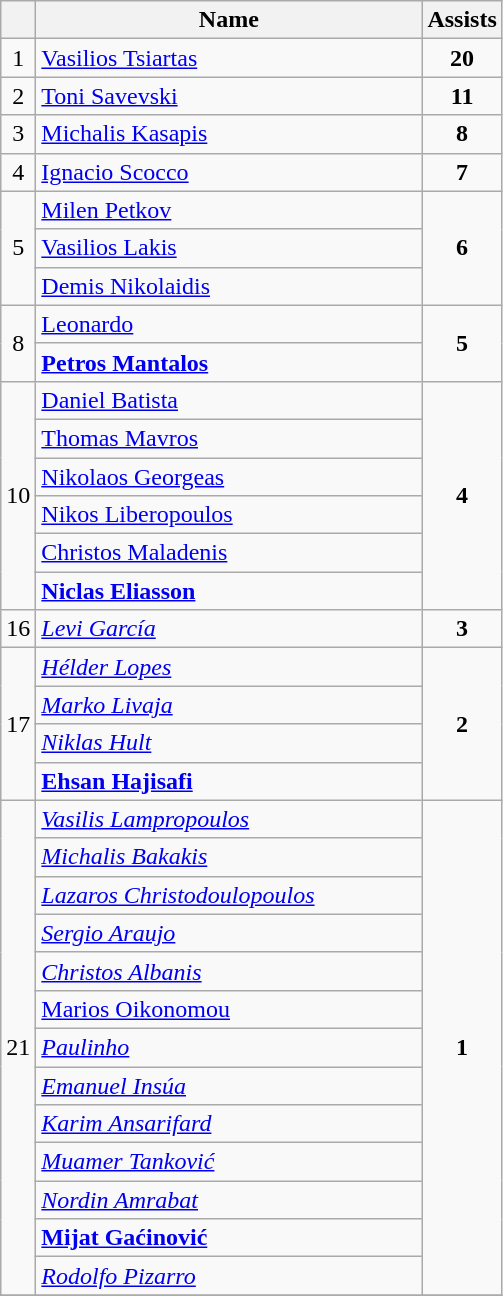<table class="wikitable sortable mw-collapsible mw-collapsed" style="text-align:center">
<tr>
<th></th>
<th width=250>Name</th>
<th>Assists</th>
</tr>
<tr>
<td>1</td>
<td align=left> <a href='#'>Vasilios Tsiartas</a></td>
<td><strong>20</strong></td>
</tr>
<tr>
<td>2</td>
<td align=left> <a href='#'>Toni Savevski</a></td>
<td><strong>11</strong></td>
</tr>
<tr>
<td>3</td>
<td align=left> <a href='#'>Michalis Kasapis</a></td>
<td><strong>8</strong></td>
</tr>
<tr>
<td>4</td>
<td align=left> <a href='#'>Ignacio Scocco</a></td>
<td><strong>7</strong></td>
</tr>
<tr>
<td rowspan=3>5</td>
<td align=left> <a href='#'>Milen Petkov</a></td>
<td rowspan=3><strong>6</strong></td>
</tr>
<tr>
<td align=left> <a href='#'>Vasilios Lakis</a></td>
</tr>
<tr>
<td align=left> <a href='#'>Demis Nikolaidis</a></td>
</tr>
<tr>
<td rowspan=2>8</td>
<td align=left> <a href='#'>Leonardo</a></td>
<td rowspan=2><strong>5</strong></td>
</tr>
<tr>
<td align=left> <strong><a href='#'>Petros Mantalos</a></strong></td>
</tr>
<tr>
<td rowspan=6>10</td>
<td align=left> <a href='#'>Daniel Batista</a></td>
<td rowspan=6><strong>4</strong></td>
</tr>
<tr>
<td align=left> <a href='#'>Thomas Mavros</a></td>
</tr>
<tr>
<td align=left> <a href='#'>Nikolaos Georgeas</a></td>
</tr>
<tr>
<td align=left> <a href='#'>Nikos Liberopoulos</a></td>
</tr>
<tr>
<td align=left> <a href='#'>Christos Maladenis</a></td>
</tr>
<tr>
<td align=left> <strong><a href='#'>Niclas Eliasson</a></strong></td>
</tr>
<tr>
<td>16</td>
<td align=left> <em><a href='#'>Levi García</a></em></td>
<td><strong>3</strong></td>
</tr>
<tr>
<td rowspan=4>17</td>
<td align=left> <em><a href='#'>Hélder Lopes</a></em></td>
<td rowspan=4><strong>2</strong></td>
</tr>
<tr>
<td align=left> <em><a href='#'>Marko Livaja</a></em></td>
</tr>
<tr>
<td align=left> <em><a href='#'>Niklas Hult</a></em></td>
</tr>
<tr>
<td align=left> <strong><a href='#'>Ehsan Hajisafi</a></strong></td>
</tr>
<tr>
<td rowspan=13>21</td>
<td align=left> <em><a href='#'>Vasilis Lampropoulos</a></em></td>
<td rowspan=13><strong>1</strong></td>
</tr>
<tr>
<td align=left> <em><a href='#'>Michalis Bakakis</a></em></td>
</tr>
<tr>
<td align=left> <em><a href='#'>Lazaros Christodoulopoulos</a></em></td>
</tr>
<tr>
<td align=left> <em><a href='#'>Sergio Araujo</a></em></td>
</tr>
<tr>
<td align=left> <em><a href='#'>Christos Albanis</a></em></td>
</tr>
<tr>
<td align=left> <a href='#'>Marios Oikonomou</a></td>
</tr>
<tr>
<td align=left> <em><a href='#'>Paulinho</a></em></td>
</tr>
<tr>
<td align=left> <em><a href='#'>Emanuel Insúa</a></em></td>
</tr>
<tr>
<td align=left> <em><a href='#'>Karim Ansarifard</a></em></td>
</tr>
<tr>
<td align=left> <em><a href='#'>Muamer Tanković</a></em></td>
</tr>
<tr>
<td align=left> <em><a href='#'>Nordin Amrabat</a></em></td>
</tr>
<tr>
<td align=left> <strong><a href='#'>Mijat Gaćinović</a></strong></td>
</tr>
<tr>
<td align=left> <em><a href='#'>Rodolfo Pizarro</a></em></td>
</tr>
<tr>
</tr>
</table>
